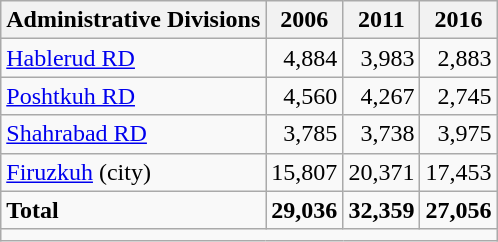<table class="wikitable">
<tr>
<th>Administrative Divisions</th>
<th>2006</th>
<th>2011</th>
<th>2016</th>
</tr>
<tr>
<td><a href='#'>Hablerud RD</a></td>
<td style="text-align: right;">4,884</td>
<td style="text-align: right;">3,983</td>
<td style="text-align: right;">2,883</td>
</tr>
<tr>
<td><a href='#'>Poshtkuh RD</a></td>
<td style="text-align: right;">4,560</td>
<td style="text-align: right;">4,267</td>
<td style="text-align: right;">2,745</td>
</tr>
<tr>
<td><a href='#'>Shahrabad RD</a></td>
<td style="text-align: right;">3,785</td>
<td style="text-align: right;">3,738</td>
<td style="text-align: right;">3,975</td>
</tr>
<tr>
<td><a href='#'>Firuzkuh</a> (city)</td>
<td style="text-align: right;">15,807</td>
<td style="text-align: right;">20,371</td>
<td style="text-align: right;">17,453</td>
</tr>
<tr>
<td><strong>Total</strong></td>
<td style="text-align: right;"><strong>29,036</strong></td>
<td style="text-align: right;"><strong>32,359</strong></td>
<td style="text-align: right;"><strong>27,056</strong></td>
</tr>
<tr>
<td colspan=4></td>
</tr>
</table>
